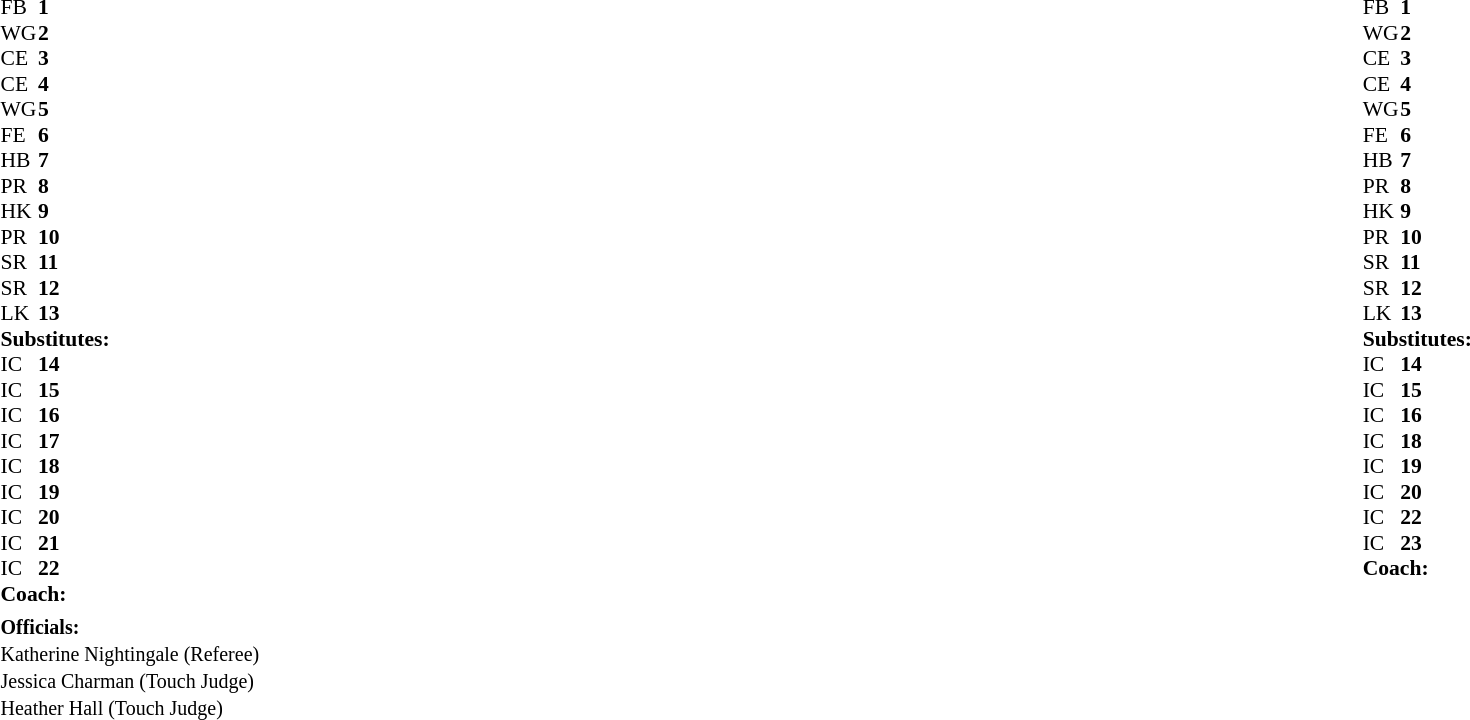<table class="mw-collapsible mw-collapsed" width="100%">
<tr>
<td valign="top" width="50%"><br><table cellspacing="0" cellpadding="0" style="font-size: 90%">
<tr>
<th width="25"></th>
<th width="25"></th>
</tr>
<tr>
<td>FB</td>
<td><strong>1</strong></td>
<td></td>
</tr>
<tr>
<td>WG</td>
<td><strong>2</strong></td>
<td></td>
</tr>
<tr>
<td>CE</td>
<td><strong>3</strong></td>
<td></td>
</tr>
<tr>
<td>CE</td>
<td><strong>4</strong></td>
<td></td>
</tr>
<tr>
<td>WG</td>
<td><strong>5</strong></td>
<td></td>
</tr>
<tr>
<td>FE</td>
<td><strong>6</strong></td>
<td></td>
</tr>
<tr>
<td>HB</td>
<td><strong>7</strong></td>
<td></td>
</tr>
<tr>
<td>PR</td>
<td><strong>8</strong></td>
<td></td>
</tr>
<tr>
<td>HK</td>
<td><strong>9</strong></td>
<td></td>
</tr>
<tr>
<td>PR</td>
<td><strong>10</strong></td>
<td></td>
</tr>
<tr>
<td>SR</td>
<td><strong>11</strong></td>
<td></td>
</tr>
<tr>
<td>SR</td>
<td><strong>12</strong></td>
<td></td>
</tr>
<tr>
<td>LK</td>
<td><strong>13</strong></td>
<td></td>
</tr>
<tr>
<td colspan="3"><strong>Substitutes:</strong></td>
</tr>
<tr>
<td>IC</td>
<td><strong>14</strong></td>
<td></td>
</tr>
<tr>
<td>IC</td>
<td><strong>15</strong></td>
<td></td>
</tr>
<tr>
<td>IC</td>
<td><strong>16</strong></td>
<td></td>
</tr>
<tr>
<td>IC</td>
<td><strong>17</strong></td>
<td></td>
</tr>
<tr>
<td>IC</td>
<td><strong>18</strong></td>
<td></td>
</tr>
<tr>
<td>IC</td>
<td><strong>19</strong></td>
<td></td>
</tr>
<tr>
<td>IC</td>
<td><strong>20</strong></td>
<td></td>
</tr>
<tr>
<td>IC</td>
<td><strong>21</strong></td>
<td></td>
</tr>
<tr>
<td>IC</td>
<td><strong>22</strong></td>
<td></td>
</tr>
<tr>
<td colspan="3"><strong>Coach:</strong></td>
</tr>
<tr>
<td colspan="4"></td>
</tr>
</table>
</td>
<td valign="top" width="50%"><br><table cellspacing="0" cellpadding="0" align="center" style="font-size: 90%">
<tr>
<th width="25"></th>
<th width="25"></th>
</tr>
<tr>
<td>FB</td>
<td><strong>1</strong></td>
<td></td>
</tr>
<tr>
<td>WG</td>
<td><strong>2</strong></td>
<td></td>
</tr>
<tr>
<td>CE</td>
<td><strong>3</strong></td>
<td></td>
</tr>
<tr>
<td>CE</td>
<td><strong>4</strong></td>
<td></td>
</tr>
<tr>
<td>WG</td>
<td><strong>5</strong></td>
<td></td>
</tr>
<tr>
<td>FE</td>
<td><strong>6</strong></td>
<td></td>
</tr>
<tr>
<td>HB</td>
<td><strong>7</strong></td>
<td></td>
</tr>
<tr>
<td>PR</td>
<td><strong>8</strong></td>
<td></td>
</tr>
<tr>
<td>HK</td>
<td><strong>9</strong></td>
<td></td>
</tr>
<tr>
<td>PR</td>
<td><strong>10</strong></td>
<td></td>
</tr>
<tr>
<td>SR</td>
<td><strong>11</strong></td>
<td></td>
</tr>
<tr>
<td>SR</td>
<td><strong>12</strong></td>
<td></td>
</tr>
<tr>
<td>LK</td>
<td><strong>13</strong></td>
<td></td>
</tr>
<tr>
<td colspan="3"><strong>Substitutes:</strong></td>
</tr>
<tr>
<td>IC</td>
<td><strong>14</strong></td>
<td></td>
</tr>
<tr>
<td>IC</td>
<td><strong>15</strong></td>
<td></td>
</tr>
<tr>
<td>IC</td>
<td><strong>16</strong></td>
<td></td>
</tr>
<tr>
<td>IC</td>
<td><strong>18</strong></td>
<td></td>
</tr>
<tr>
<td>IC</td>
<td><strong>19</strong></td>
<td></td>
</tr>
<tr>
<td>IC</td>
<td><strong>20</strong></td>
<td></td>
</tr>
<tr>
<td>IC</td>
<td><strong>22</strong></td>
<td></td>
</tr>
<tr>
<td>IC</td>
<td><strong>23</strong></td>
<td></td>
</tr>
<tr>
<td colspan="3"><strong>Coach:</strong></td>
</tr>
<tr>
<td colspan="4"></td>
</tr>
</table>
</td>
</tr>
<tr>
<td><strong><small>Officials:</small></strong><br><small>Katherine Nightingale (Referee)</small><br><small>Jessica Charman (Touch Judge)</small><br><small>Heather Hall (Touch Judge)</small></td>
<td></td>
</tr>
</table>
